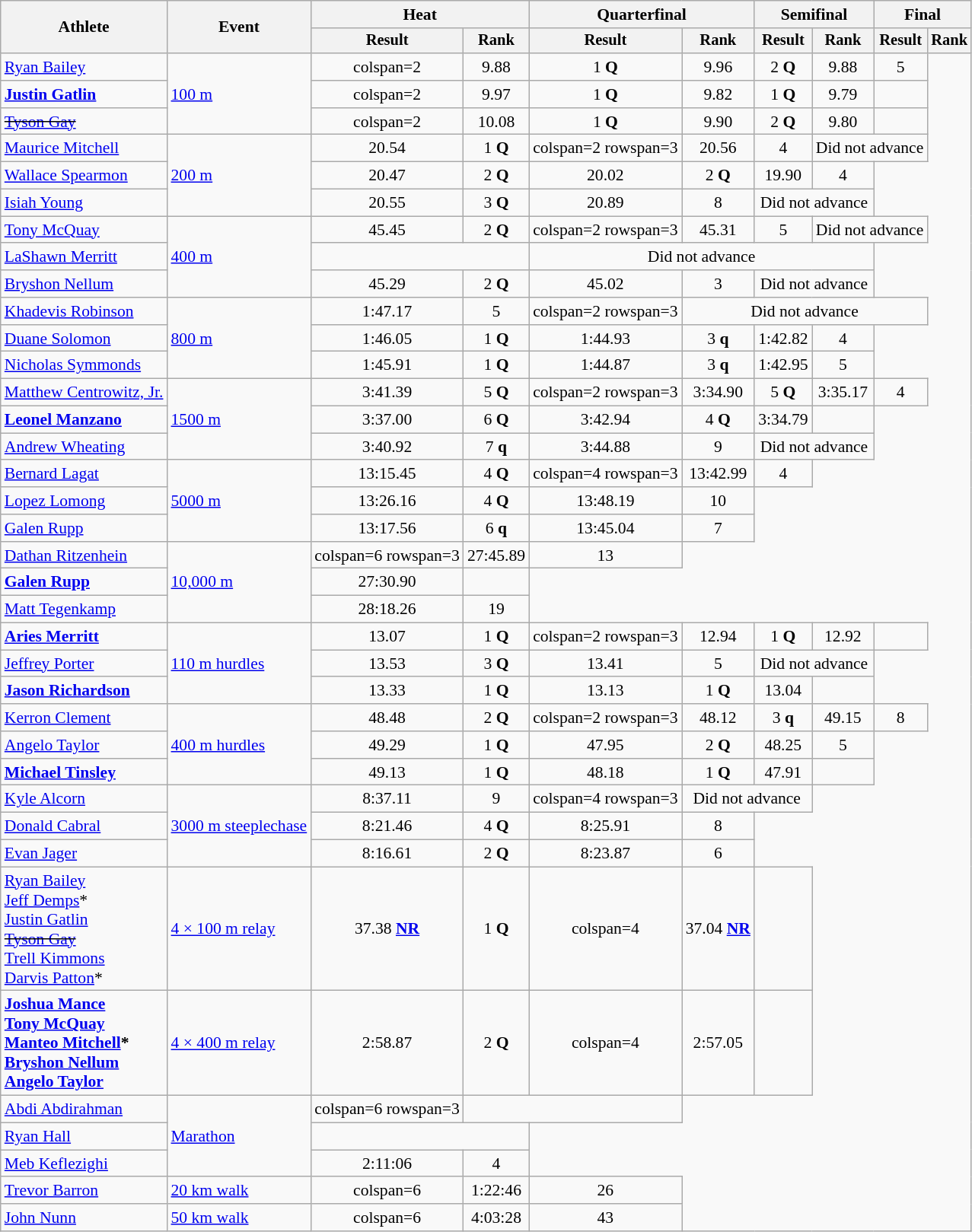<table class=wikitable style=font-size:90%;text-align:center>
<tr>
<th rowspan=2>Athlete</th>
<th rowspan=2>Event</th>
<th colspan=2>Heat</th>
<th colspan=2>Quarterfinal</th>
<th colspan=2>Semifinal</th>
<th colspan=2>Final</th>
</tr>
<tr style=font-size:95%>
<th>Result</th>
<th>Rank</th>
<th>Result</th>
<th>Rank</th>
<th>Result</th>
<th>Rank</th>
<th>Result</th>
<th>Rank</th>
</tr>
<tr>
<td align=left><a href='#'>Ryan Bailey</a></td>
<td align=left rowspan=3><a href='#'>100 m</a></td>
<td>colspan=2 </td>
<td>9.88</td>
<td>1 <strong>Q</strong></td>
<td>9.96</td>
<td>2 <strong>Q</strong></td>
<td>9.88</td>
<td>5</td>
</tr>
<tr>
<td align=left><strong><a href='#'>Justin Gatlin</a></strong></td>
<td>colspan=2 </td>
<td>9.97</td>
<td>1 <strong>Q</strong></td>
<td>9.82</td>
<td>1 <strong>Q</strong></td>
<td>9.79</td>
<td></td>
</tr>
<tr>
<td align=left><s><a href='#'>Tyson Gay</a></s></td>
<td>colspan=2 </td>
<td>10.08</td>
<td>1 <strong>Q</strong></td>
<td>9.90</td>
<td>2 <strong>Q</strong></td>
<td>9.80</td>
<td></td>
</tr>
<tr>
<td align=left><a href='#'>Maurice Mitchell</a></td>
<td align=left rowspan=3><a href='#'>200 m</a></td>
<td>20.54</td>
<td>1 <strong>Q</strong></td>
<td>colspan=2 rowspan=3 </td>
<td>20.56</td>
<td>4</td>
<td colspan=2>Did not advance</td>
</tr>
<tr>
<td align=left><a href='#'>Wallace Spearmon</a></td>
<td>20.47</td>
<td>2 <strong>Q</strong></td>
<td>20.02</td>
<td>2 <strong>Q</strong></td>
<td>19.90</td>
<td>4</td>
</tr>
<tr>
<td align=left><a href='#'>Isiah Young</a></td>
<td>20.55</td>
<td>3 <strong>Q</strong></td>
<td>20.89</td>
<td>8</td>
<td colspan=2>Did not advance</td>
</tr>
<tr>
<td align=left><a href='#'>Tony McQuay</a></td>
<td align=left rowspan=3><a href='#'>400 m</a></td>
<td>45.45</td>
<td>2 <strong>Q</strong></td>
<td>colspan=2 rowspan=3 </td>
<td>45.31</td>
<td>5</td>
<td colspan=2>Did not advance</td>
</tr>
<tr>
<td align=left><a href='#'>LaShawn Merritt</a></td>
<td colspan=2></td>
<td colspan=4>Did not advance</td>
</tr>
<tr>
<td align=left><a href='#'>Bryshon Nellum</a></td>
<td>45.29</td>
<td>2 <strong>Q</strong></td>
<td>45.02</td>
<td>3</td>
<td colspan=2>Did not advance</td>
</tr>
<tr>
<td align=left><a href='#'>Khadevis Robinson</a></td>
<td align=left rowspan=3><a href='#'>800 m</a></td>
<td>1:47.17</td>
<td>5</td>
<td>colspan=2 rowspan=3 </td>
<td colspan=4>Did not advance</td>
</tr>
<tr>
<td align=left><a href='#'>Duane Solomon</a></td>
<td>1:46.05</td>
<td>1 <strong>Q</strong></td>
<td>1:44.93</td>
<td>3 <strong>q</strong></td>
<td>1:42.82</td>
<td>4</td>
</tr>
<tr>
<td align=left><a href='#'>Nicholas Symmonds</a></td>
<td>1:45.91</td>
<td>1 <strong>Q</strong></td>
<td>1:44.87</td>
<td>3 <strong>q</strong></td>
<td>1:42.95</td>
<td>5</td>
</tr>
<tr>
<td align=left><a href='#'>Matthew Centrowitz, Jr.</a></td>
<td align=left rowspan=3><a href='#'>1500 m</a></td>
<td>3:41.39</td>
<td>5 <strong>Q</strong></td>
<td>colspan=2 rowspan=3 </td>
<td>3:34.90</td>
<td>5 <strong>Q</strong></td>
<td>3:35.17</td>
<td>4</td>
</tr>
<tr>
<td align=left><strong><a href='#'>Leonel Manzano</a></strong></td>
<td>3:37.00</td>
<td>6 <strong>Q</strong></td>
<td>3:42.94</td>
<td>4 <strong>Q</strong></td>
<td>3:34.79</td>
<td></td>
</tr>
<tr>
<td align=left><a href='#'>Andrew Wheating</a></td>
<td>3:40.92</td>
<td>7 <strong>q</strong></td>
<td>3:44.88</td>
<td>9</td>
<td colspan=2>Did not advance</td>
</tr>
<tr>
<td align=left><a href='#'>Bernard Lagat</a></td>
<td align=left rowspan=3><a href='#'>5000 m</a></td>
<td>13:15.45</td>
<td>4 <strong>Q</strong></td>
<td>colspan=4 rowspan=3 </td>
<td>13:42.99</td>
<td>4</td>
</tr>
<tr>
<td align=left><a href='#'>Lopez Lomong</a></td>
<td>13:26.16</td>
<td>4 <strong>Q</strong></td>
<td>13:48.19</td>
<td>10</td>
</tr>
<tr>
<td align=left><a href='#'>Galen Rupp</a></td>
<td>13:17.56</td>
<td>6 <strong>q</strong></td>
<td>13:45.04</td>
<td>7</td>
</tr>
<tr>
<td align=left><a href='#'>Dathan Ritzenhein</a></td>
<td align=left rowspan=3><a href='#'>10,000 m</a></td>
<td>colspan=6 rowspan=3 </td>
<td>27:45.89</td>
<td>13</td>
</tr>
<tr>
<td align=left><strong><a href='#'>Galen Rupp</a></strong></td>
<td>27:30.90</td>
<td></td>
</tr>
<tr>
<td align=left><a href='#'>Matt Tegenkamp</a></td>
<td>28:18.26</td>
<td>19</td>
</tr>
<tr>
<td align=left><strong><a href='#'>Aries Merritt</a></strong></td>
<td align=left rowspan=3><a href='#'>110 m hurdles</a></td>
<td>13.07</td>
<td>1 <strong>Q</strong></td>
<td>colspan=2 rowspan=3 </td>
<td>12.94</td>
<td>1 <strong>Q</strong></td>
<td>12.92</td>
<td></td>
</tr>
<tr>
<td align=left><a href='#'>Jeffrey Porter</a></td>
<td>13.53</td>
<td>3 <strong>Q</strong></td>
<td>13.41</td>
<td>5</td>
<td colspan=2>Did not advance</td>
</tr>
<tr>
<td align=left><strong><a href='#'>Jason Richardson</a></strong></td>
<td>13.33</td>
<td>1 <strong>Q</strong></td>
<td>13.13</td>
<td>1 <strong>Q</strong></td>
<td>13.04</td>
<td></td>
</tr>
<tr>
<td align=left><a href='#'>Kerron Clement</a></td>
<td align=left rowspan=3><a href='#'>400 m hurdles</a></td>
<td>48.48</td>
<td>2 <strong>Q</strong></td>
<td>colspan=2 rowspan=3 </td>
<td>48.12</td>
<td>3 <strong>q</strong></td>
<td>49.15</td>
<td>8</td>
</tr>
<tr>
<td align=left><a href='#'>Angelo Taylor</a></td>
<td>49.29</td>
<td>1 <strong>Q</strong></td>
<td>47.95</td>
<td>2 <strong>Q</strong></td>
<td>48.25</td>
<td>5</td>
</tr>
<tr>
<td align=left><strong><a href='#'>Michael Tinsley</a></strong></td>
<td>49.13</td>
<td>1 <strong>Q</strong></td>
<td>48.18</td>
<td>1 <strong>Q</strong></td>
<td>47.91</td>
<td></td>
</tr>
<tr>
<td align=left><a href='#'>Kyle Alcorn</a></td>
<td align=left rowspan=3><a href='#'>3000 m steeplechase</a></td>
<td>8:37.11</td>
<td>9</td>
<td>colspan=4 rowspan=3 </td>
<td colspan=2>Did not advance</td>
</tr>
<tr>
<td align=left><a href='#'>Donald Cabral</a></td>
<td>8:21.46</td>
<td>4 <strong>Q</strong></td>
<td>8:25.91</td>
<td>8</td>
</tr>
<tr>
<td align=left><a href='#'>Evan Jager</a></td>
<td>8:16.61</td>
<td>2 <strong>Q</strong></td>
<td>8:23.87</td>
<td>6</td>
</tr>
<tr>
<td align=left><a href='#'>Ryan Bailey</a><br><a href='#'>Jeff Demps</a>*<br><a href='#'>Justin Gatlin</a><br><s><a href='#'>Tyson Gay</a></s><br><a href='#'>Trell Kimmons</a><br><a href='#'>Darvis Patton</a>*</td>
<td align=left><a href='#'>4 × 100 m relay</a></td>
<td>37.38 <strong><a href='#'>NR</a></strong></td>
<td>1 <strong>Q</strong></td>
<td>colspan=4 </td>
<td>37.04 <strong><a href='#'>NR</a></strong></td>
<td></td>
</tr>
<tr>
<td align=left><strong><a href='#'>Joshua Mance</a><br><a href='#'>Tony McQuay</a><br><a href='#'>Manteo Mitchell</a>*<br><a href='#'>Bryshon Nellum</a><br><a href='#'>Angelo Taylor</a></strong></td>
<td align=left><a href='#'>4 × 400 m relay</a></td>
<td>2:58.87</td>
<td>2 <strong>Q</strong></td>
<td>colspan=4 </td>
<td>2:57.05</td>
<td></td>
</tr>
<tr>
<td align=left><a href='#'>Abdi Abdirahman</a></td>
<td align=left rowspan=3><a href='#'>Marathon</a></td>
<td>colspan=6 rowspan=3 </td>
<td colspan=2></td>
</tr>
<tr>
<td align=left><a href='#'>Ryan Hall</a></td>
<td colspan=2></td>
</tr>
<tr>
<td align=left><a href='#'>Meb Keflezighi</a></td>
<td>2:11:06</td>
<td>4</td>
</tr>
<tr>
<td align=left><a href='#'>Trevor Barron</a></td>
<td align=left><a href='#'>20 km walk</a></td>
<td>colspan=6 </td>
<td>1:22:46</td>
<td>26</td>
</tr>
<tr>
<td align=left><a href='#'>John Nunn</a></td>
<td align=left><a href='#'>50 km walk</a></td>
<td>colspan=6 </td>
<td>4:03:28</td>
<td>43</td>
</tr>
</table>
